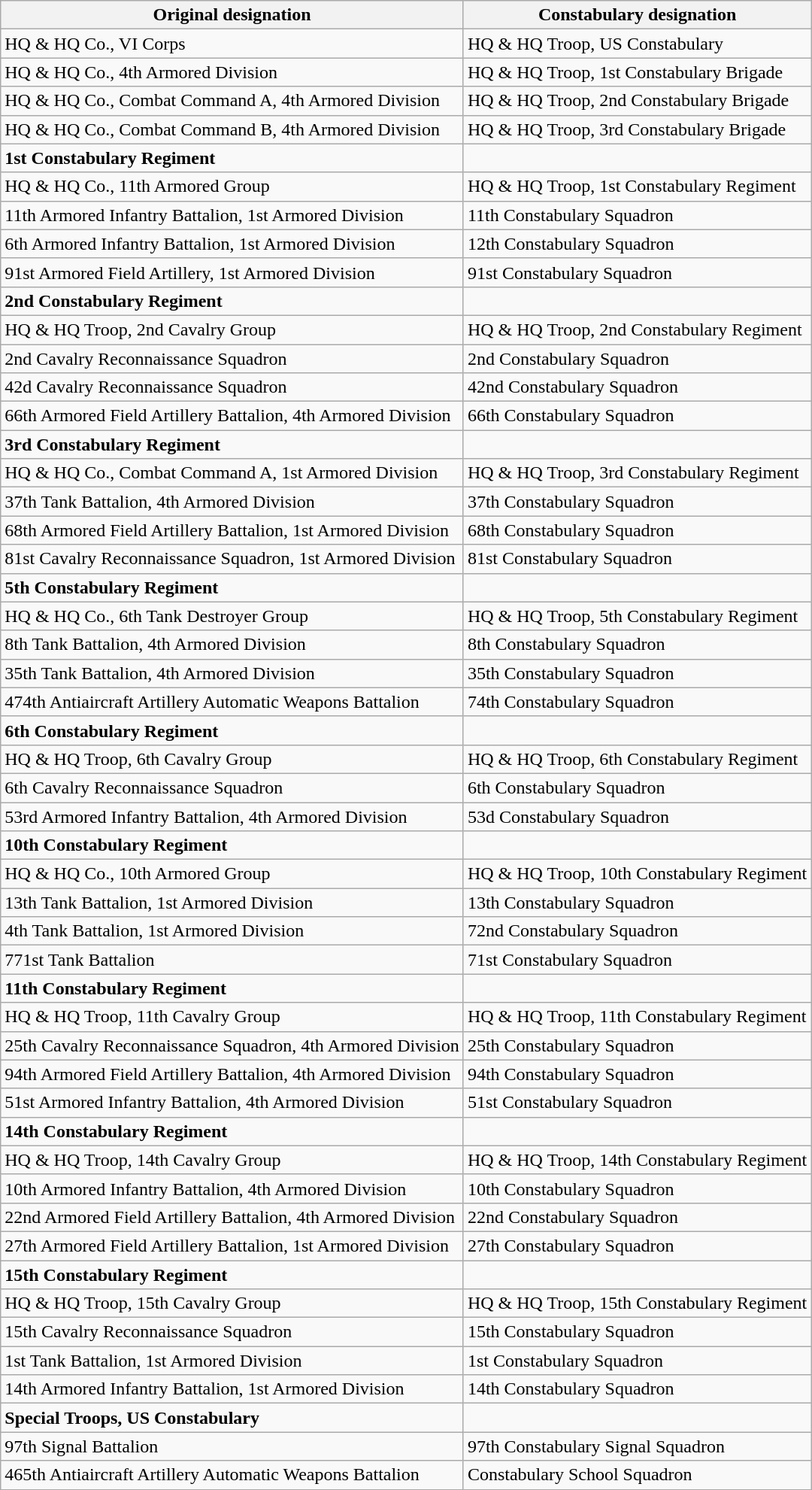<table class="wikitable">
<tr>
<th>Original designation</th>
<th>Constabulary designation</th>
</tr>
<tr>
<td>HQ & HQ Co., VI Corps</td>
<td>HQ & HQ Troop, US Constabulary</td>
</tr>
<tr>
<td>HQ & HQ Co., 4th Armored Division</td>
<td>HQ & HQ Troop, 1st Constabulary Brigade</td>
</tr>
<tr>
<td>HQ & HQ Co., Combat Command A, 4th Armored Division</td>
<td>HQ & HQ Troop, 2nd Constabulary Brigade</td>
</tr>
<tr>
<td>HQ & HQ Co., Combat Command B, 4th Armored Division</td>
<td>HQ & HQ Troop, 3rd Constabulary Brigade</td>
</tr>
<tr>
<td><strong>1st Constabulary Regiment</strong></td>
<td></td>
</tr>
<tr>
<td>HQ & HQ Co., 11th Armored Group</td>
<td>HQ & HQ Troop, 1st Constabulary Regiment</td>
</tr>
<tr>
<td>11th Armored Infantry Battalion, 1st Armored Division</td>
<td>11th Constabulary Squadron</td>
</tr>
<tr>
<td>6th Armored Infantry Battalion, 1st Armored Division</td>
<td>12th Constabulary Squadron</td>
</tr>
<tr>
<td>91st Armored Field Artillery, 1st Armored Division</td>
<td>91st Constabulary Squadron</td>
</tr>
<tr>
<td><strong>2nd Constabulary Regiment</strong></td>
<td></td>
</tr>
<tr>
<td>HQ & HQ Troop, 2nd Cavalry Group</td>
<td>HQ & HQ Troop, 2nd Constabulary Regiment</td>
</tr>
<tr>
<td>2nd Cavalry Reconnaissance Squadron</td>
<td>2nd Constabulary Squadron</td>
</tr>
<tr>
<td>42d Cavalry Reconnaissance Squadron</td>
<td>42nd Constabulary Squadron</td>
</tr>
<tr>
<td>66th Armored Field Artillery Battalion, 4th Armored Division</td>
<td>66th Constabulary Squadron</td>
</tr>
<tr>
<td><strong>3rd Constabulary Regiment</strong></td>
</tr>
<tr>
<td>HQ & HQ Co., Combat Command A, 1st Armored Division</td>
<td>HQ & HQ Troop, 3rd Constabulary Regiment</td>
</tr>
<tr>
<td>37th Tank Battalion, 4th Armored Division</td>
<td>37th Constabulary Squadron</td>
</tr>
<tr>
<td>68th Armored Field Artillery Battalion, 1st Armored Division</td>
<td>68th Constabulary Squadron</td>
</tr>
<tr>
<td>81st Cavalry Reconnaissance Squadron, 1st Armored Division</td>
<td>81st Constabulary Squadron</td>
</tr>
<tr>
<td><strong>5th Constabulary Regiment</strong></td>
</tr>
<tr>
<td>HQ & HQ Co., 6th Tank Destroyer Group</td>
<td>HQ & HQ Troop, 5th Constabulary Regiment</td>
</tr>
<tr>
<td>8th Tank Battalion, 4th Armored Division</td>
<td>8th Constabulary Squadron</td>
</tr>
<tr>
<td>35th Tank Battalion, 4th Armored Division</td>
<td>35th Constabulary Squadron</td>
</tr>
<tr>
<td>474th Antiaircraft Artillery Automatic Weapons Battalion</td>
<td>74th Constabulary Squadron</td>
</tr>
<tr>
<td><strong>6th Constabulary Regiment</strong></td>
</tr>
<tr>
<td>HQ & HQ Troop, 6th Cavalry Group</td>
<td>HQ & HQ Troop, 6th Constabulary Regiment</td>
</tr>
<tr>
<td>6th Cavalry Reconnaissance Squadron</td>
<td>6th Constabulary Squadron</td>
</tr>
<tr>
<td>53rd Armored Infantry Battalion, 4th Armored Division</td>
<td>53d Constabulary Squadron</td>
</tr>
<tr>
<td><strong>10th Constabulary Regiment</strong></td>
</tr>
<tr>
<td>HQ & HQ Co., 10th Armored Group</td>
<td>HQ & HQ Troop, 10th Constabulary Regiment</td>
</tr>
<tr>
<td>13th Tank Battalion, 1st Armored Division</td>
<td>13th Constabulary Squadron</td>
</tr>
<tr>
<td>4th Tank Battalion, 1st Armored Division</td>
<td>72nd Constabulary Squadron</td>
</tr>
<tr>
<td>771st Tank Battalion</td>
<td>71st Constabulary Squadron</td>
</tr>
<tr>
<td><strong>11th Constabulary Regiment</strong></td>
</tr>
<tr>
<td>HQ & HQ Troop, 11th Cavalry Group</td>
<td>HQ & HQ Troop, 11th Constabulary Regiment</td>
</tr>
<tr>
<td>25th Cavalry Reconnaissance Squadron, 4th Armored Division</td>
<td>25th Constabulary Squadron</td>
</tr>
<tr>
<td>94th Armored Field Artillery Battalion, 4th Armored Division</td>
<td>94th Constabulary Squadron</td>
</tr>
<tr>
<td>51st Armored Infantry Battalion, 4th Armored Division</td>
<td>51st Constabulary Squadron</td>
</tr>
<tr>
<td><strong>14th Constabulary Regiment</strong></td>
</tr>
<tr>
<td>HQ & HQ Troop, 14th Cavalry Group</td>
<td>HQ & HQ Troop, 14th Constabulary Regiment</td>
</tr>
<tr>
<td>10th Armored Infantry Battalion, 4th Armored Division</td>
<td>10th Constabulary Squadron</td>
</tr>
<tr>
<td>22nd Armored Field Artillery Battalion, 4th Armored Division</td>
<td>22nd Constabulary Squadron</td>
</tr>
<tr>
<td>27th Armored Field Artillery Battalion, 1st Armored Division</td>
<td>27th Constabulary Squadron</td>
</tr>
<tr>
<td><strong>15th Constabulary Regiment</strong></td>
</tr>
<tr>
<td>HQ & HQ Troop, 15th Cavalry Group</td>
<td>HQ & HQ Troop, 15th Constabulary Regiment</td>
</tr>
<tr>
<td>15th Cavalry Reconnaissance Squadron</td>
<td>15th Constabulary Squadron</td>
</tr>
<tr>
<td>1st Tank Battalion, 1st Armored Division</td>
<td>1st Constabulary Squadron</td>
</tr>
<tr>
<td>14th Armored Infantry Battalion, 1st Armored Division</td>
<td>14th Constabulary Squadron</td>
</tr>
<tr>
<td><strong>Special Troops, US Constabulary</strong></td>
</tr>
<tr>
<td>97th Signal Battalion</td>
<td>97th Constabulary Signal Squadron</td>
</tr>
<tr>
<td>465th Antiaircraft Artillery Automatic Weapons Battalion</td>
<td>Constabulary School Squadron</td>
</tr>
</table>
